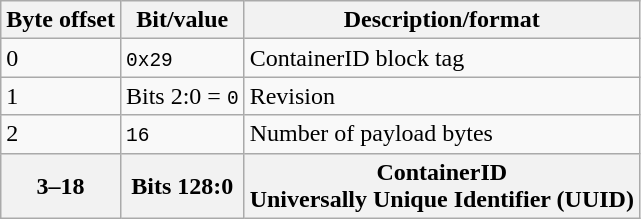<table class=wikitable>
<tr>
<th>Byte offset</th>
<th>Bit/value</th>
<th>Description/format</th>
</tr>
<tr>
<td>0</td>
<td><code>0x29</code></td>
<td>ContainerID block tag</td>
</tr>
<tr>
<td>1</td>
<td>Bits 2:0 = <code>0</code></td>
<td>Revision</td>
</tr>
<tr>
<td>2</td>
<td><code>16</code></td>
<td>Number of payload bytes</td>
</tr>
<tr>
<th>3–18</th>
<th>Bits 128:0</th>
<th>ContainerID<br> Universally Unique Identifier (UUID)</th>
</tr>
</table>
